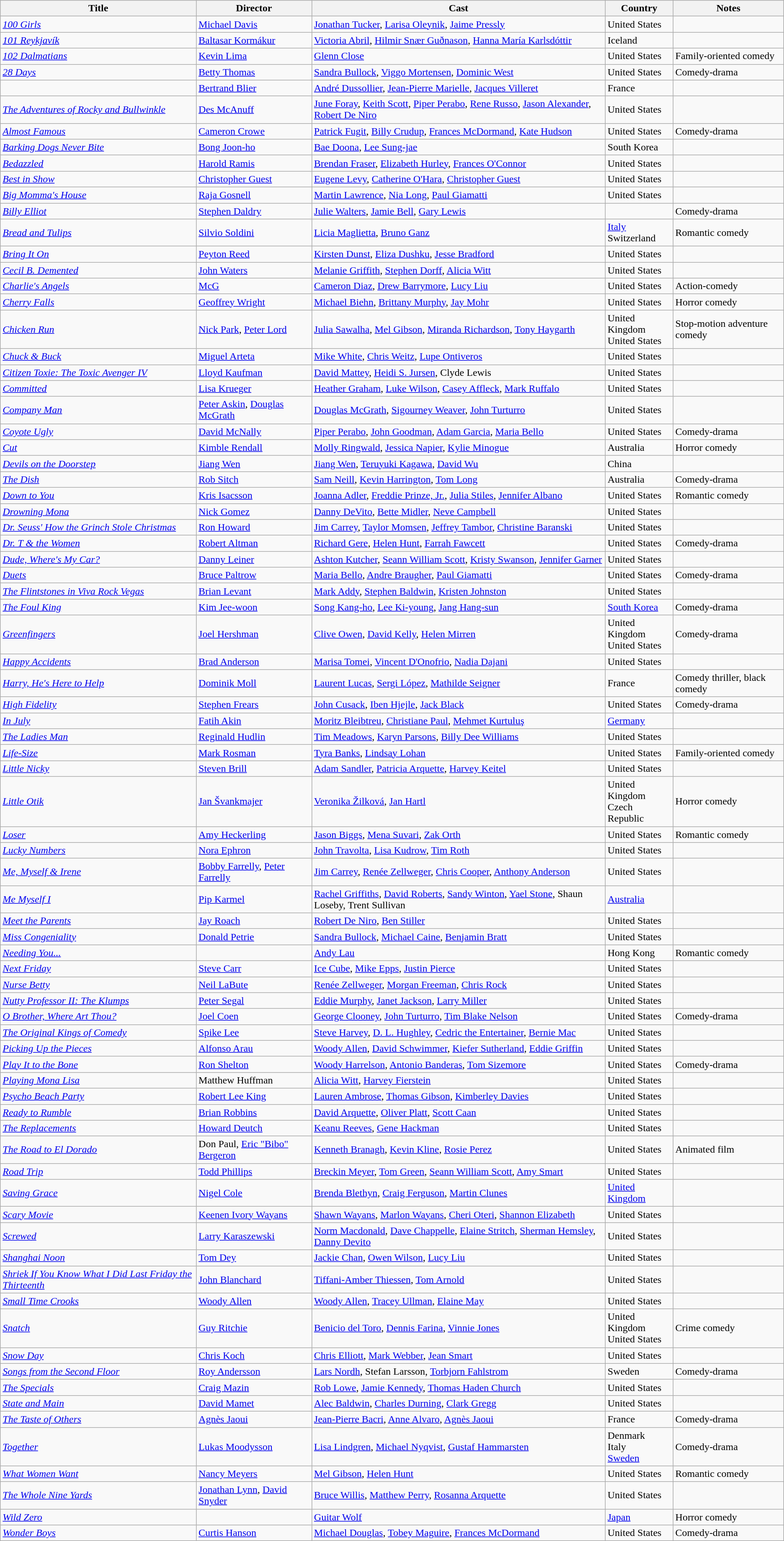<table class="wikitable sortable">
<tr e>
<th>Title</th>
<th>Director</th>
<th>Cast</th>
<th>Country</th>
<th>Notes</th>
</tr>
<tr>
<td><em><a href='#'>100 Girls</a></em></td>
<td><a href='#'>Michael Davis</a></td>
<td><a href='#'>Jonathan Tucker</a>, <a href='#'>Larisa Oleynik</a>, <a href='#'>Jaime Pressly</a></td>
<td>United States</td>
<td></td>
</tr>
<tr>
<td><em><a href='#'>101 Reykjavík</a></em></td>
<td><a href='#'>Baltasar Kormákur</a></td>
<td><a href='#'>Victoria Abril</a>, <a href='#'>Hilmir Snær Guðnason</a>, <a href='#'>Hanna María Karlsdóttir</a></td>
<td>Iceland</td>
<td></td>
</tr>
<tr>
<td><em><a href='#'>102 Dalmatians</a></em></td>
<td><a href='#'>Kevin Lima</a></td>
<td><a href='#'>Glenn Close</a></td>
<td>United States</td>
<td>Family-oriented comedy</td>
</tr>
<tr>
<td><em><a href='#'>28 Days</a></em></td>
<td><a href='#'>Betty Thomas</a></td>
<td><a href='#'>Sandra Bullock</a>, <a href='#'>Viggo Mortensen</a>, <a href='#'>Dominic West</a></td>
<td>United States</td>
<td>Comedy-drama</td>
</tr>
<tr>
<td><em></em></td>
<td><a href='#'>Bertrand Blier</a></td>
<td><a href='#'>André Dussollier</a>, <a href='#'>Jean-Pierre Marielle</a>, <a href='#'>Jacques Villeret</a></td>
<td>France</td>
<td></td>
</tr>
<tr>
<td><em><a href='#'>The Adventures of Rocky and Bullwinkle</a></em></td>
<td><a href='#'>Des McAnuff</a></td>
<td><a href='#'>June Foray</a>, <a href='#'>Keith Scott</a>, <a href='#'>Piper Perabo</a>, <a href='#'>Rene Russo</a>, <a href='#'>Jason Alexander</a>, <a href='#'>Robert De Niro</a></td>
<td>United States</td>
<td></td>
</tr>
<tr>
<td><em><a href='#'>Almost Famous</a></em></td>
<td><a href='#'>Cameron Crowe</a></td>
<td><a href='#'>Patrick Fugit</a>, <a href='#'>Billy Crudup</a>, <a href='#'>Frances McDormand</a>, <a href='#'>Kate Hudson</a></td>
<td>United States</td>
<td>Comedy-drama</td>
</tr>
<tr>
<td><em><a href='#'>Barking Dogs Never Bite</a></em></td>
<td><a href='#'>Bong Joon-ho</a></td>
<td><a href='#'>Bae Doona</a>, <a href='#'>Lee Sung-jae</a></td>
<td>South Korea</td>
<td></td>
</tr>
<tr>
<td><em><a href='#'>Bedazzled</a></em></td>
<td><a href='#'>Harold Ramis</a></td>
<td><a href='#'>Brendan Fraser</a>, <a href='#'>Elizabeth Hurley</a>, <a href='#'>Frances O'Connor</a></td>
<td>United States</td>
<td></td>
</tr>
<tr>
<td><em><a href='#'>Best in Show</a></em></td>
<td><a href='#'>Christopher Guest</a></td>
<td><a href='#'>Eugene Levy</a>, <a href='#'>Catherine O'Hara</a>, <a href='#'>Christopher Guest</a></td>
<td>United States</td>
<td></td>
</tr>
<tr>
<td><em><a href='#'>Big Momma's House</a></em></td>
<td><a href='#'>Raja Gosnell</a></td>
<td><a href='#'>Martin Lawrence</a>, <a href='#'>Nia Long</a>, <a href='#'>Paul Giamatti</a></td>
<td>United States</td>
<td></td>
</tr>
<tr>
<td><em><a href='#'>Billy Elliot</a></em></td>
<td><a href='#'>Stephen Daldry</a></td>
<td><a href='#'>Julie Walters</a>, <a href='#'>Jamie Bell</a>, <a href='#'>Gary Lewis</a></td>
<td></td>
<td>Comedy-drama</td>
</tr>
<tr>
<td><em><a href='#'>Bread and Tulips</a></em></td>
<td><a href='#'>Silvio Soldini</a></td>
<td><a href='#'>Licia Maglietta</a>, <a href='#'>Bruno Ganz</a></td>
<td><a href='#'>Italy</a><br>Switzerland</td>
<td>Romantic comedy</td>
</tr>
<tr>
<td><em><a href='#'>Bring It On</a></em></td>
<td><a href='#'>Peyton Reed</a></td>
<td><a href='#'>Kirsten Dunst</a>, <a href='#'>Eliza Dushku</a>, <a href='#'>Jesse Bradford</a></td>
<td>United States</td>
<td></td>
</tr>
<tr>
<td><em><a href='#'>Cecil B. Demented</a></em></td>
<td><a href='#'>John Waters</a></td>
<td><a href='#'>Melanie Griffith</a>, <a href='#'>Stephen Dorff</a>, <a href='#'>Alicia Witt</a></td>
<td>United States</td>
<td></td>
</tr>
<tr>
<td><em><a href='#'>Charlie's Angels</a></em></td>
<td><a href='#'>McG</a></td>
<td><a href='#'>Cameron Diaz</a>, <a href='#'>Drew Barrymore</a>, <a href='#'>Lucy Liu</a></td>
<td>United States</td>
<td>Action-comedy</td>
</tr>
<tr>
<td><em><a href='#'>Cherry Falls</a></em></td>
<td><a href='#'>Geoffrey Wright</a></td>
<td><a href='#'>Michael Biehn</a>, <a href='#'>Brittany Murphy</a>, <a href='#'>Jay Mohr</a></td>
<td>United States</td>
<td>Horror comedy</td>
</tr>
<tr>
<td><em><a href='#'>Chicken Run</a></em></td>
<td><a href='#'>Nick Park</a>, <a href='#'>Peter Lord</a></td>
<td><a href='#'>Julia Sawalha</a>, <a href='#'>Mel Gibson</a>, <a href='#'>Miranda Richardson</a>, <a href='#'>Tony Haygarth</a></td>
<td>United Kingdom<br>United States</td>
<td>Stop-motion adventure comedy</td>
</tr>
<tr>
<td><em><a href='#'>Chuck & Buck</a></em></td>
<td><a href='#'>Miguel Arteta</a></td>
<td><a href='#'>Mike White</a>, <a href='#'>Chris Weitz</a>, <a href='#'>Lupe Ontiveros</a></td>
<td>United States</td>
<td></td>
</tr>
<tr>
<td><em><a href='#'>Citizen Toxie: The Toxic Avenger IV</a></em></td>
<td><a href='#'>Lloyd Kaufman</a></td>
<td><a href='#'>David Mattey</a>, <a href='#'>Heidi S. Jursen</a>, Clyde Lewis</td>
<td>United States</td>
<td></td>
</tr>
<tr>
<td><em><a href='#'>Committed</a></em></td>
<td><a href='#'>Lisa Krueger</a></td>
<td><a href='#'>Heather Graham</a>, <a href='#'>Luke Wilson</a>, <a href='#'>Casey Affleck</a>, <a href='#'>Mark Ruffalo</a></td>
<td>United States</td>
<td></td>
</tr>
<tr>
<td><em><a href='#'>Company Man</a></em></td>
<td><a href='#'>Peter Askin</a>, <a href='#'>Douglas McGrath</a></td>
<td><a href='#'>Douglas McGrath</a>, <a href='#'>Sigourney Weaver</a>, <a href='#'>John Turturro</a></td>
<td>United States</td>
<td></td>
</tr>
<tr>
<td><em><a href='#'>Coyote Ugly</a></em></td>
<td><a href='#'>David McNally</a></td>
<td><a href='#'>Piper Perabo</a>, <a href='#'>John Goodman</a>, <a href='#'>Adam Garcia</a>, <a href='#'>Maria Bello</a></td>
<td>United States</td>
<td>Comedy-drama</td>
</tr>
<tr>
<td><em><a href='#'>Cut</a></em></td>
<td><a href='#'>Kimble Rendall</a></td>
<td><a href='#'>Molly Ringwald</a>, <a href='#'>Jessica Napier</a>, <a href='#'>Kylie Minogue</a></td>
<td>Australia</td>
<td>Horror comedy</td>
</tr>
<tr>
<td><em><a href='#'>Devils on the Doorstep</a></em></td>
<td><a href='#'>Jiang Wen</a></td>
<td><a href='#'>Jiang Wen</a>, <a href='#'>Teruyuki Kagawa</a>, <a href='#'>David Wu</a></td>
<td>China</td>
<td></td>
</tr>
<tr>
<td><em><a href='#'>The Dish</a></em></td>
<td><a href='#'>Rob Sitch</a></td>
<td><a href='#'>Sam Neill</a>, <a href='#'>Kevin Harrington</a>, <a href='#'>Tom Long</a></td>
<td>Australia</td>
<td>Comedy-drama</td>
</tr>
<tr>
<td><em><a href='#'>Down to You</a></em></td>
<td><a href='#'>Kris Isacsson</a></td>
<td><a href='#'>Joanna Adler</a>, <a href='#'>Freddie Prinze, Jr.</a>, <a href='#'>Julia Stiles</a>, <a href='#'>Jennifer Albano</a></td>
<td>United States</td>
<td>Romantic comedy</td>
</tr>
<tr>
<td><em><a href='#'>Drowning Mona</a></em></td>
<td><a href='#'>Nick Gomez</a></td>
<td><a href='#'>Danny DeVito</a>, <a href='#'>Bette Midler</a>, <a href='#'>Neve Campbell</a></td>
<td>United States</td>
<td></td>
</tr>
<tr>
<td><em><a href='#'>Dr. Seuss' How the Grinch Stole Christmas</a></em></td>
<td><a href='#'>Ron Howard</a></td>
<td><a href='#'>Jim Carrey</a>, <a href='#'>Taylor Momsen</a>, <a href='#'>Jeffrey Tambor</a>, <a href='#'>Christine Baranski</a></td>
<td>United States</td>
<td></td>
</tr>
<tr>
<td><em><a href='#'>Dr. T & the Women</a></em></td>
<td><a href='#'>Robert Altman</a></td>
<td><a href='#'>Richard Gere</a>, <a href='#'>Helen Hunt</a>, <a href='#'>Farrah Fawcett</a></td>
<td>United States</td>
<td>Comedy-drama</td>
</tr>
<tr>
<td><em><a href='#'>Dude, Where's My Car?</a></em></td>
<td><a href='#'>Danny Leiner</a></td>
<td><a href='#'>Ashton Kutcher</a>, <a href='#'>Seann William Scott</a>, <a href='#'>Kristy Swanson</a>, <a href='#'>Jennifer Garner</a></td>
<td>United States</td>
<td></td>
</tr>
<tr>
<td><em><a href='#'>Duets</a></em></td>
<td><a href='#'>Bruce Paltrow</a></td>
<td><a href='#'>Maria Bello</a>, <a href='#'>Andre Braugher</a>, <a href='#'>Paul Giamatti</a></td>
<td>United States</td>
<td>Comedy-drama</td>
</tr>
<tr>
<td><em><a href='#'>The Flintstones in Viva Rock Vegas</a></em></td>
<td><a href='#'>Brian Levant</a></td>
<td><a href='#'>Mark Addy</a>, <a href='#'>Stephen Baldwin</a>, <a href='#'>Kristen Johnston</a></td>
<td>United States</td>
<td></td>
</tr>
<tr>
<td><em><a href='#'>The Foul King</a></em></td>
<td><a href='#'>Kim Jee-woon</a></td>
<td><a href='#'>Song Kang-ho</a>, <a href='#'>Lee Ki-young</a>, <a href='#'>Jang Hang-sun</a></td>
<td><a href='#'>South Korea</a></td>
<td>Comedy-drama</td>
</tr>
<tr>
<td><em><a href='#'>Greenfingers</a></em></td>
<td><a href='#'>Joel Hershman</a></td>
<td><a href='#'>Clive Owen</a>, <a href='#'>David Kelly</a>, <a href='#'>Helen Mirren</a></td>
<td>United Kingdom<br>United States</td>
<td>Comedy-drama</td>
</tr>
<tr>
<td><em><a href='#'>Happy Accidents</a></em></td>
<td><a href='#'>Brad Anderson</a></td>
<td><a href='#'>Marisa Tomei</a>, <a href='#'>Vincent D'Onofrio</a>, <a href='#'>Nadia Dajani</a></td>
<td>United States</td>
<td></td>
</tr>
<tr>
<td><em><a href='#'>Harry, He's Here to Help</a></em></td>
<td><a href='#'>Dominik Moll</a></td>
<td><a href='#'>Laurent Lucas</a>, <a href='#'>Sergi López</a>, <a href='#'>Mathilde Seigner</a></td>
<td>France</td>
<td>Comedy thriller, black comedy</td>
</tr>
<tr>
<td><em><a href='#'>High Fidelity</a></em></td>
<td><a href='#'>Stephen Frears</a></td>
<td><a href='#'>John Cusack</a>, <a href='#'>Iben Hjejle</a>, <a href='#'>Jack Black</a></td>
<td>United States</td>
<td>Comedy-drama</td>
</tr>
<tr>
<td><em><a href='#'>In July</a></em></td>
<td><a href='#'>Fatih Akin</a></td>
<td><a href='#'>Moritz Bleibtreu</a>, <a href='#'>Christiane Paul</a>, <a href='#'>Mehmet Kurtuluş</a></td>
<td><a href='#'>Germany</a></td>
<td></td>
</tr>
<tr>
<td><em><a href='#'>The Ladies Man</a></em></td>
<td><a href='#'>Reginald Hudlin</a></td>
<td><a href='#'>Tim Meadows</a>, <a href='#'>Karyn Parsons</a>, <a href='#'>Billy Dee Williams</a></td>
<td>United States</td>
<td></td>
</tr>
<tr>
<td><em><a href='#'>Life-Size</a></em></td>
<td><a href='#'>Mark Rosman</a></td>
<td><a href='#'>Tyra Banks</a>, <a href='#'>Lindsay Lohan</a></td>
<td>United States</td>
<td>Family-oriented comedy</td>
</tr>
<tr>
<td><em><a href='#'>Little Nicky</a></em></td>
<td><a href='#'>Steven Brill</a></td>
<td><a href='#'>Adam Sandler</a>, <a href='#'>Patricia Arquette</a>, <a href='#'>Harvey Keitel</a></td>
<td>United States</td>
<td></td>
</tr>
<tr>
<td><em><a href='#'>Little Otik</a></em></td>
<td><a href='#'>Jan Švankmajer</a></td>
<td><a href='#'>Veronika Žilková</a>, <a href='#'>Jan Hartl</a></td>
<td>United Kingdom<br>Czech Republic</td>
<td>Horror comedy</td>
</tr>
<tr>
<td><em><a href='#'>Loser</a></em></td>
<td><a href='#'>Amy Heckerling</a></td>
<td><a href='#'>Jason Biggs</a>, <a href='#'>Mena Suvari</a>, <a href='#'>Zak Orth</a></td>
<td>United States</td>
<td>Romantic comedy</td>
</tr>
<tr>
<td><em><a href='#'>Lucky Numbers</a></em></td>
<td><a href='#'>Nora Ephron</a></td>
<td><a href='#'>John Travolta</a>, <a href='#'>Lisa Kudrow</a>, <a href='#'>Tim Roth</a></td>
<td>United States</td>
<td></td>
</tr>
<tr>
<td><em><a href='#'>Me, Myself & Irene</a></em></td>
<td><a href='#'>Bobby Farrelly</a>, <a href='#'>Peter Farrelly</a></td>
<td><a href='#'>Jim Carrey</a>, <a href='#'>Renée Zellweger</a>, <a href='#'>Chris Cooper</a>, <a href='#'>Anthony Anderson</a></td>
<td>United States</td>
<td></td>
</tr>
<tr>
<td><em><a href='#'>Me Myself I</a></em></td>
<td><a href='#'>Pip Karmel</a></td>
<td><a href='#'>Rachel Griffiths</a>, <a href='#'>David Roberts</a>, <a href='#'>Sandy Winton</a>, <a href='#'>Yael Stone</a>, Shaun Loseby, Trent Sullivan</td>
<td><a href='#'>Australia</a></td>
<td></td>
</tr>
<tr>
<td><em><a href='#'>Meet the Parents</a></em></td>
<td><a href='#'>Jay Roach</a></td>
<td><a href='#'>Robert De Niro</a>, <a href='#'>Ben Stiller</a></td>
<td>United States</td>
<td></td>
</tr>
<tr>
<td><em><a href='#'>Miss Congeniality</a></em></td>
<td><a href='#'>Donald Petrie</a></td>
<td><a href='#'>Sandra Bullock</a>, <a href='#'>Michael Caine</a>, <a href='#'>Benjamin Bratt</a></td>
<td>United States</td>
<td></td>
</tr>
<tr>
<td><em><a href='#'>Needing You...</a></em></td>
<td></td>
<td><a href='#'>Andy Lau</a></td>
<td>Hong Kong</td>
<td>Romantic comedy</td>
</tr>
<tr>
<td><em><a href='#'>Next Friday</a></em></td>
<td><a href='#'>Steve Carr</a></td>
<td><a href='#'>Ice Cube</a>, <a href='#'>Mike Epps</a>, <a href='#'>Justin Pierce</a></td>
<td>United States</td>
<td></td>
</tr>
<tr>
<td><em><a href='#'>Nurse Betty</a></em></td>
<td><a href='#'>Neil LaBute</a></td>
<td><a href='#'>Renée Zellweger</a>, <a href='#'>Morgan Freeman</a>, <a href='#'>Chris Rock</a></td>
<td>United States</td>
<td></td>
</tr>
<tr>
<td><em><a href='#'>Nutty Professor II: The Klumps</a></em></td>
<td><a href='#'>Peter Segal</a></td>
<td><a href='#'>Eddie Murphy</a>, <a href='#'>Janet Jackson</a>, <a href='#'>Larry Miller</a></td>
<td>United States</td>
<td></td>
</tr>
<tr>
<td><em><a href='#'>O Brother, Where Art Thou?</a></em></td>
<td><a href='#'>Joel Coen</a></td>
<td><a href='#'>George Clooney</a>, <a href='#'>John Turturro</a>, <a href='#'>Tim Blake Nelson</a></td>
<td>United States</td>
<td>Comedy-drama </td>
</tr>
<tr>
<td><em><a href='#'>The Original Kings of Comedy</a></em></td>
<td><a href='#'>Spike Lee</a></td>
<td><a href='#'>Steve Harvey</a>, <a href='#'>D. L. Hughley</a>, <a href='#'>Cedric the Entertainer</a>, <a href='#'>Bernie Mac</a></td>
<td>United States</td>
<td></td>
</tr>
<tr>
<td><em><a href='#'>Picking Up the Pieces</a></em></td>
<td><a href='#'>Alfonso Arau</a></td>
<td><a href='#'>Woody Allen</a>, <a href='#'>David Schwimmer</a>, <a href='#'>Kiefer Sutherland</a>, <a href='#'>Eddie Griffin</a></td>
<td>United States</td>
<td></td>
</tr>
<tr>
<td><em><a href='#'>Play It to the Bone</a></em></td>
<td><a href='#'>Ron Shelton</a></td>
<td><a href='#'>Woody Harrelson</a>, <a href='#'>Antonio Banderas</a>, <a href='#'>Tom Sizemore</a></td>
<td>United States</td>
<td>Comedy-drama</td>
</tr>
<tr>
<td><em><a href='#'>Playing Mona Lisa</a></em></td>
<td>Matthew Huffman</td>
<td><a href='#'>Alicia Witt</a>, <a href='#'>Harvey Fierstein</a></td>
<td>United States</td>
<td></td>
</tr>
<tr>
<td><em><a href='#'>Psycho Beach Party</a></em></td>
<td><a href='#'>Robert Lee King</a></td>
<td><a href='#'>Lauren Ambrose</a>, <a href='#'>Thomas Gibson</a>, <a href='#'>Kimberley Davies</a></td>
<td>United States</td>
<td></td>
</tr>
<tr>
<td><em><a href='#'>Ready to Rumble</a></em></td>
<td><a href='#'>Brian Robbins</a></td>
<td><a href='#'>David Arquette</a>, <a href='#'>Oliver Platt</a>, <a href='#'>Scott Caan</a></td>
<td>United States</td>
<td></td>
</tr>
<tr>
<td><em><a href='#'>The Replacements</a></em></td>
<td><a href='#'>Howard Deutch</a></td>
<td><a href='#'>Keanu Reeves</a>, <a href='#'>Gene Hackman</a></td>
<td>United States</td>
<td></td>
</tr>
<tr>
<td><em><a href='#'>The Road to El Dorado</a></em></td>
<td>Don Paul, <a href='#'>Eric "Bibo" Bergeron</a></td>
<td><a href='#'>Kenneth Branagh</a>, <a href='#'>Kevin Kline</a>, <a href='#'>Rosie Perez</a></td>
<td>United States</td>
<td>Animated film</td>
</tr>
<tr>
<td><em><a href='#'>Road Trip</a></em></td>
<td><a href='#'>Todd Phillips</a></td>
<td><a href='#'>Breckin Meyer</a>, <a href='#'>Tom Green</a>, <a href='#'>Seann William Scott</a>, <a href='#'>Amy Smart</a></td>
<td>United States</td>
<td></td>
</tr>
<tr>
<td><em><a href='#'>Saving Grace</a></em></td>
<td><a href='#'>Nigel Cole</a></td>
<td><a href='#'>Brenda Blethyn</a>, <a href='#'>Craig Ferguson</a>, <a href='#'>Martin Clunes</a></td>
<td><a href='#'>United Kingdom</a></td>
<td></td>
</tr>
<tr>
<td><em><a href='#'>Scary Movie</a></em></td>
<td><a href='#'>Keenen Ivory Wayans</a></td>
<td><a href='#'>Shawn Wayans</a>, <a href='#'>Marlon Wayans</a>, <a href='#'>Cheri Oteri</a>, <a href='#'>Shannon Elizabeth</a></td>
<td>United States</td>
<td></td>
</tr>
<tr>
<td><em><a href='#'>Screwed</a></em></td>
<td><a href='#'>Larry Karaszewski</a></td>
<td><a href='#'>Norm Macdonald</a>, <a href='#'>Dave Chappelle</a>, <a href='#'>Elaine Stritch</a>, <a href='#'>Sherman Hemsley</a>, <a href='#'>Danny Devito</a></td>
<td>United States</td>
<td></td>
</tr>
<tr>
<td><em><a href='#'>Shanghai Noon</a></em></td>
<td><a href='#'>Tom Dey</a></td>
<td><a href='#'>Jackie Chan</a>, <a href='#'>Owen Wilson</a>, <a href='#'>Lucy Liu</a></td>
<td>United States</td>
<td></td>
</tr>
<tr>
<td><em><a href='#'>Shriek If You Know What I Did Last Friday the Thirteenth</a></em></td>
<td><a href='#'>John Blanchard</a></td>
<td><a href='#'>Tiffani-Amber Thiessen</a>, <a href='#'>Tom Arnold</a></td>
<td>United States</td>
<td></td>
</tr>
<tr>
<td><em><a href='#'>Small Time Crooks</a></em></td>
<td><a href='#'>Woody Allen</a></td>
<td><a href='#'>Woody Allen</a>, <a href='#'>Tracey Ullman</a>, <a href='#'>Elaine May</a></td>
<td>United States</td>
<td></td>
</tr>
<tr>
<td><em><a href='#'>Snatch</a></em></td>
<td><a href='#'>Guy Ritchie</a></td>
<td><a href='#'>Benicio del Toro</a>, <a href='#'>Dennis Farina</a>, <a href='#'>Vinnie Jones</a></td>
<td>United Kingdom<br>United States</td>
<td>Crime comedy</td>
</tr>
<tr>
<td><em><a href='#'>Snow Day</a></em></td>
<td><a href='#'>Chris Koch</a></td>
<td><a href='#'>Chris Elliott</a>, <a href='#'>Mark Webber</a>, <a href='#'>Jean Smart</a></td>
<td>United States</td>
<td></td>
</tr>
<tr>
<td><em><a href='#'>Songs from the Second Floor</a></em></td>
<td><a href='#'>Roy Andersson</a></td>
<td><a href='#'>Lars Nordh</a>, Stefan Larsson, <a href='#'>Torbjorn Fahlstrom</a></td>
<td>Sweden</td>
<td>Comedy-drama</td>
</tr>
<tr>
<td><em><a href='#'>The Specials</a></em></td>
<td><a href='#'>Craig Mazin</a></td>
<td><a href='#'>Rob Lowe</a>, <a href='#'>Jamie Kennedy</a>, <a href='#'>Thomas Haden Church</a></td>
<td>United States</td>
<td></td>
</tr>
<tr>
<td><em><a href='#'>State and Main</a></em></td>
<td><a href='#'>David Mamet</a></td>
<td><a href='#'>Alec Baldwin</a>, <a href='#'>Charles Durning</a>, <a href='#'>Clark Gregg</a></td>
<td>United States</td>
<td></td>
</tr>
<tr>
<td><em><a href='#'>The Taste of Others</a></em></td>
<td><a href='#'>Agnès Jaoui</a></td>
<td><a href='#'>Jean-Pierre Bacri</a>, <a href='#'>Anne Alvaro</a>, <a href='#'>Agnès Jaoui</a></td>
<td>France</td>
<td>Comedy-drama</td>
</tr>
<tr>
<td><em><a href='#'>Together</a></em></td>
<td><a href='#'>Lukas Moodysson</a></td>
<td><a href='#'>Lisa Lindgren</a>, <a href='#'>Michael Nyqvist</a>, <a href='#'>Gustaf Hammarsten</a></td>
<td>Denmark<br>Italy<br><a href='#'>Sweden</a></td>
<td>Comedy-drama</td>
</tr>
<tr>
<td><em><a href='#'>What Women Want</a></em></td>
<td><a href='#'>Nancy Meyers</a></td>
<td><a href='#'>Mel Gibson</a>, <a href='#'>Helen Hunt</a></td>
<td>United States</td>
<td>Romantic comedy</td>
</tr>
<tr>
<td><em><a href='#'>The Whole Nine Yards</a></em></td>
<td><a href='#'>Jonathan Lynn</a>, <a href='#'>David Snyder</a></td>
<td><a href='#'>Bruce Willis</a>, <a href='#'>Matthew Perry</a>, <a href='#'>Rosanna Arquette</a></td>
<td>United States</td>
<td></td>
</tr>
<tr>
<td><em><a href='#'>Wild Zero</a></em></td>
<td></td>
<td><a href='#'>Guitar Wolf</a></td>
<td><a href='#'>Japan</a></td>
<td>Horror comedy</td>
</tr>
<tr>
<td><em><a href='#'>Wonder Boys</a></em></td>
<td><a href='#'>Curtis Hanson</a></td>
<td><a href='#'>Michael Douglas</a>, <a href='#'>Tobey Maguire</a>, <a href='#'>Frances McDormand</a></td>
<td>United States</td>
<td>Comedy-drama</td>
</tr>
</table>
